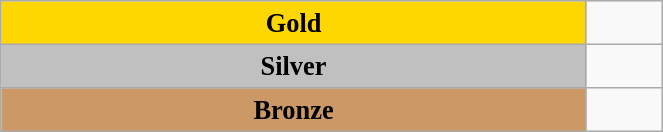<table class="wikitable" style=" text-align:center; font-size:110%;" width="35%">
<tr>
<td bgcolor="gold"><strong>Gold</strong></td>
<td align=left></td>
</tr>
<tr>
<td bgcolor="silver"><strong>Silver</strong></td>
<td align=left></td>
</tr>
<tr>
<td bgcolor="#cc9966"><strong>Bronze</strong></td>
<td align=left></td>
</tr>
</table>
